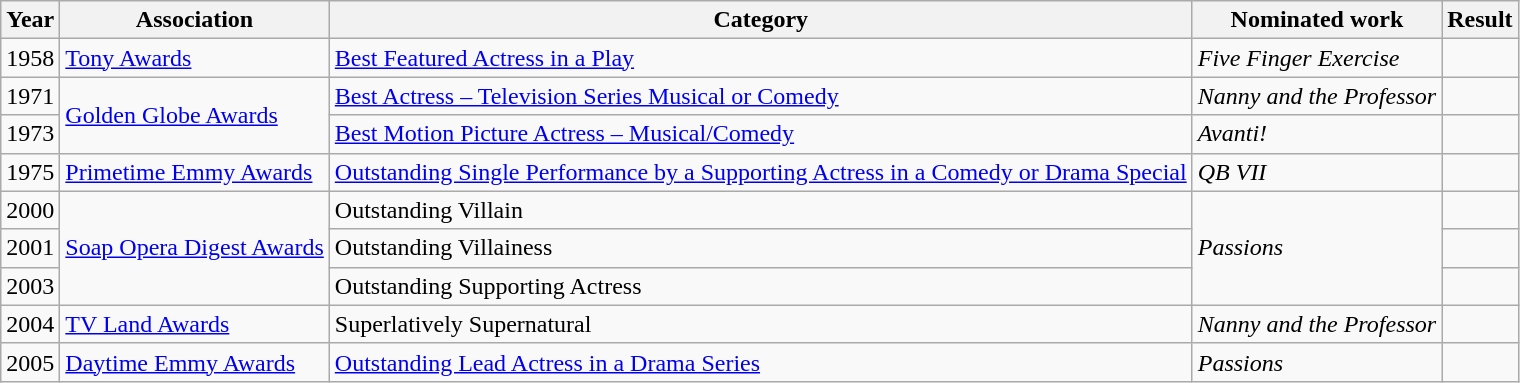<table class="wikitable">
<tr>
<th>Year</th>
<th>Association</th>
<th>Category</th>
<th>Nominated work</th>
<th>Result</th>
</tr>
<tr>
<td>1958</td>
<td><a href='#'>Tony Awards</a></td>
<td><a href='#'>Best Featured Actress in a Play</a></td>
<td><em>Five Finger Exercise</em></td>
<td></td>
</tr>
<tr>
<td>1971</td>
<td rowspan="2"><a href='#'>Golden Globe Awards</a></td>
<td><a href='#'>Best Actress – Television Series Musical or Comedy</a></td>
<td><em>Nanny and the Professor</em></td>
<td></td>
</tr>
<tr>
<td>1973</td>
<td><a href='#'>Best Motion Picture Actress –  Musical/Comedy</a></td>
<td><em>Avanti!</em></td>
<td></td>
</tr>
<tr>
<td>1975</td>
<td><a href='#'>Primetime Emmy Awards</a></td>
<td><a href='#'>Outstanding Single Performance by a Supporting Actress in a Comedy or Drama Special</a></td>
<td><em>QB VII</em></td>
<td></td>
</tr>
<tr>
<td>2000</td>
<td rowspan=3><a href='#'>Soap Opera Digest Awards</a></td>
<td>Outstanding Villain</td>
<td rowspan=3><em>Passions</em></td>
<td></td>
</tr>
<tr>
<td>2001</td>
<td>Outstanding Villainess</td>
<td></td>
</tr>
<tr>
<td>2003</td>
<td>Outstanding Supporting Actress</td>
<td></td>
</tr>
<tr>
<td>2004</td>
<td><a href='#'>TV Land Awards</a></td>
<td>Superlatively Supernatural</td>
<td><em>Nanny and the Professor</em></td>
<td></td>
</tr>
<tr>
<td>2005</td>
<td><a href='#'>Daytime Emmy Awards</a></td>
<td><a href='#'>Outstanding Lead Actress in a Drama Series</a></td>
<td><em>Passions</em></td>
<td></td>
</tr>
</table>
